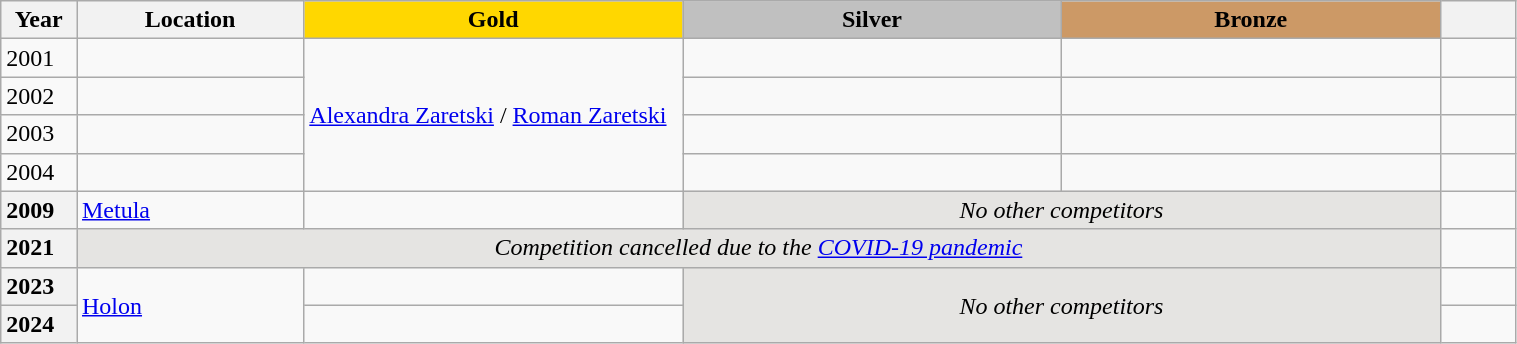<table class="wikitable unsortable" style="text-align:left; width:80%">
<tr>
<th scope="col" style="text-align:center; width:5%">Year</th>
<th scope="col" style="text-align:center; width:15%">Location</th>
<td scope="col" style="text-align:center; width:25%; background:gold"><strong>Gold</strong></td>
<td scope="col" style="text-align:center; width:25%; background:silver"><strong>Silver</strong></td>
<td scope="col" style="text-align:center; width:25%; background:#c96"><strong>Bronze</strong></td>
<th scope="col" style="text-align:center; width:5%"></th>
</tr>
<tr>
<td>2001</td>
<td></td>
<td rowspan="4"><a href='#'>Alexandra Zaretski</a> / <a href='#'>Roman Zaretski</a></td>
<td></td>
<td></td>
<td></td>
</tr>
<tr>
<td>2002</td>
<td></td>
<td></td>
<td></td>
<td></td>
</tr>
<tr>
<td>2003</td>
<td></td>
<td></td>
<td></td>
<td></td>
</tr>
<tr>
<td>2004</td>
<td></td>
<td></td>
<td></td>
<td></td>
</tr>
<tr>
<th scope="row" style="text-align:left">2009</th>
<td><a href='#'>Metula</a></td>
<td></td>
<td colspan="2" align="center" bgcolor="e5e4e2"><em>No other competitors</em></td>
<td></td>
</tr>
<tr>
<th scope="row" style="text-align:left">2021</th>
<td colspan="4" align="center" bgcolor="e5e4e2"><em>Competition cancelled due to the <a href='#'>COVID-19 pandemic</a></em></td>
<td></td>
</tr>
<tr>
<th scope="row" style="text-align:left">2023</th>
<td rowspan="2"><a href='#'>Holon</a></td>
<td></td>
<td colspan="2" rowspan="2" align="center" bgcolor="e5e4e2"><em>No other competitors</em></td>
<td></td>
</tr>
<tr>
<th scope="row" style="text-align:left">2024</th>
<td></td>
<td></td>
</tr>
</table>
